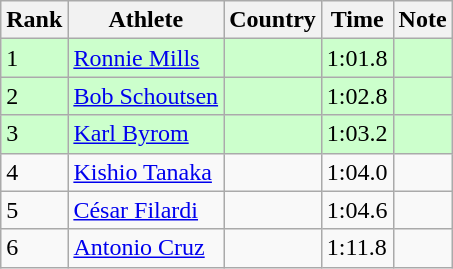<table class="wikitable sortable">
<tr>
<th>Rank</th>
<th>Athlete</th>
<th>Country</th>
<th>Time</th>
<th>Note</th>
</tr>
<tr bgcolor=#CCFFCC>
<td>1</td>
<td><a href='#'>Ronnie Mills</a></td>
<td></td>
<td>1:01.8</td>
<td></td>
</tr>
<tr bgcolor=#CCFFCC>
<td>2</td>
<td><a href='#'>Bob Schoutsen</a></td>
<td></td>
<td>1:02.8</td>
<td></td>
</tr>
<tr bgcolor=#CCFFCC>
<td>3</td>
<td><a href='#'>Karl Byrom</a></td>
<td></td>
<td>1:03.2</td>
<td></td>
</tr>
<tr>
<td>4</td>
<td><a href='#'>Kishio Tanaka</a></td>
<td></td>
<td>1:04.0</td>
<td></td>
</tr>
<tr>
<td>5</td>
<td><a href='#'>César Filardi</a></td>
<td></td>
<td>1:04.6</td>
<td></td>
</tr>
<tr>
<td>6</td>
<td><a href='#'>Antonio Cruz</a></td>
<td></td>
<td>1:11.8</td>
<td></td>
</tr>
</table>
